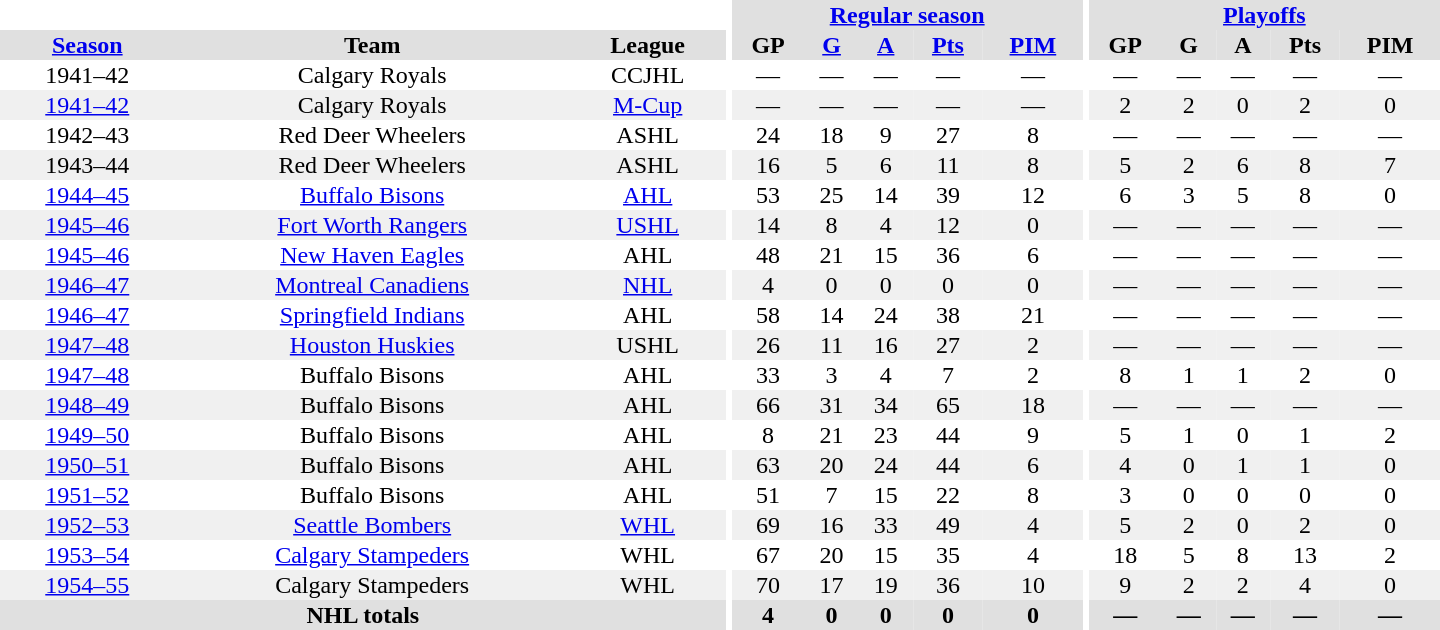<table border="0" cellpadding="1" cellspacing="0" style="text-align:center; width:60em">
<tr bgcolor="#e0e0e0">
<th colspan="3" bgcolor="#ffffff"></th>
<th rowspan="100" bgcolor="#ffffff"></th>
<th colspan="5"><a href='#'>Regular season</a></th>
<th rowspan="100" bgcolor="#ffffff"></th>
<th colspan="5"><a href='#'>Playoffs</a></th>
</tr>
<tr bgcolor="#e0e0e0">
<th><a href='#'>Season</a></th>
<th>Team</th>
<th>League</th>
<th>GP</th>
<th><a href='#'>G</a></th>
<th><a href='#'>A</a></th>
<th><a href='#'>Pts</a></th>
<th><a href='#'>PIM</a></th>
<th>GP</th>
<th>G</th>
<th>A</th>
<th>Pts</th>
<th>PIM</th>
</tr>
<tr>
<td>1941–42</td>
<td>Calgary Royals</td>
<td>CCJHL</td>
<td>—</td>
<td>—</td>
<td>—</td>
<td>—</td>
<td>—</td>
<td>—</td>
<td>—</td>
<td>—</td>
<td>—</td>
<td>—</td>
</tr>
<tr bgcolor="#f0f0f0">
<td><a href='#'>1941–42</a></td>
<td>Calgary Royals</td>
<td><a href='#'>M-Cup</a></td>
<td>—</td>
<td>—</td>
<td>—</td>
<td>—</td>
<td>—</td>
<td>2</td>
<td>2</td>
<td>0</td>
<td>2</td>
<td>0</td>
</tr>
<tr>
<td>1942–43</td>
<td>Red Deer Wheelers</td>
<td>ASHL</td>
<td>24</td>
<td>18</td>
<td>9</td>
<td>27</td>
<td>8</td>
<td>—</td>
<td>—</td>
<td>—</td>
<td>—</td>
<td>—</td>
</tr>
<tr bgcolor="#f0f0f0">
<td>1943–44</td>
<td>Red Deer Wheelers</td>
<td>ASHL</td>
<td>16</td>
<td>5</td>
<td>6</td>
<td>11</td>
<td>8</td>
<td>5</td>
<td>2</td>
<td>6</td>
<td>8</td>
<td>7</td>
</tr>
<tr>
<td><a href='#'>1944–45</a></td>
<td><a href='#'>Buffalo Bisons</a></td>
<td><a href='#'>AHL</a></td>
<td>53</td>
<td>25</td>
<td>14</td>
<td>39</td>
<td>12</td>
<td>6</td>
<td>3</td>
<td>5</td>
<td>8</td>
<td>0</td>
</tr>
<tr bgcolor="#f0f0f0">
<td><a href='#'>1945–46</a></td>
<td><a href='#'>Fort Worth Rangers</a></td>
<td><a href='#'>USHL</a></td>
<td>14</td>
<td>8</td>
<td>4</td>
<td>12</td>
<td>0</td>
<td>—</td>
<td>—</td>
<td>—</td>
<td>—</td>
<td>—</td>
</tr>
<tr>
<td><a href='#'>1945–46</a></td>
<td><a href='#'>New Haven Eagles</a></td>
<td>AHL</td>
<td>48</td>
<td>21</td>
<td>15</td>
<td>36</td>
<td>6</td>
<td>—</td>
<td>—</td>
<td>—</td>
<td>—</td>
<td>—</td>
</tr>
<tr bgcolor="#f0f0f0">
<td><a href='#'>1946–47</a></td>
<td><a href='#'>Montreal Canadiens</a></td>
<td><a href='#'>NHL</a></td>
<td>4</td>
<td>0</td>
<td>0</td>
<td>0</td>
<td>0</td>
<td>—</td>
<td>—</td>
<td>—</td>
<td>—</td>
<td>—</td>
</tr>
<tr>
<td><a href='#'>1946–47</a></td>
<td><a href='#'>Springfield Indians</a></td>
<td>AHL</td>
<td>58</td>
<td>14</td>
<td>24</td>
<td>38</td>
<td>21</td>
<td>—</td>
<td>—</td>
<td>—</td>
<td>—</td>
<td>—</td>
</tr>
<tr bgcolor="#f0f0f0">
<td><a href='#'>1947–48</a></td>
<td><a href='#'>Houston Huskies</a></td>
<td>USHL</td>
<td>26</td>
<td>11</td>
<td>16</td>
<td>27</td>
<td>2</td>
<td>—</td>
<td>—</td>
<td>—</td>
<td>—</td>
<td>—</td>
</tr>
<tr>
<td><a href='#'>1947–48</a></td>
<td>Buffalo Bisons</td>
<td>AHL</td>
<td>33</td>
<td>3</td>
<td>4</td>
<td>7</td>
<td>2</td>
<td>8</td>
<td>1</td>
<td>1</td>
<td>2</td>
<td>0</td>
</tr>
<tr bgcolor="#f0f0f0">
<td><a href='#'>1948–49</a></td>
<td>Buffalo Bisons</td>
<td>AHL</td>
<td>66</td>
<td>31</td>
<td>34</td>
<td>65</td>
<td>18</td>
<td>—</td>
<td>—</td>
<td>—</td>
<td>—</td>
<td>—</td>
</tr>
<tr>
<td><a href='#'>1949–50</a></td>
<td>Buffalo Bisons</td>
<td>AHL</td>
<td>8</td>
<td>21</td>
<td>23</td>
<td>44</td>
<td>9</td>
<td>5</td>
<td>1</td>
<td>0</td>
<td>1</td>
<td>2</td>
</tr>
<tr bgcolor="#f0f0f0">
<td><a href='#'>1950–51</a></td>
<td>Buffalo Bisons</td>
<td>AHL</td>
<td>63</td>
<td>20</td>
<td>24</td>
<td>44</td>
<td>6</td>
<td>4</td>
<td>0</td>
<td>1</td>
<td>1</td>
<td>0</td>
</tr>
<tr>
<td><a href='#'>1951–52</a></td>
<td>Buffalo Bisons</td>
<td>AHL</td>
<td>51</td>
<td>7</td>
<td>15</td>
<td>22</td>
<td>8</td>
<td>3</td>
<td>0</td>
<td>0</td>
<td>0</td>
<td>0</td>
</tr>
<tr bgcolor="#f0f0f0">
<td><a href='#'>1952–53</a></td>
<td><a href='#'>Seattle Bombers</a></td>
<td><a href='#'>WHL</a></td>
<td>69</td>
<td>16</td>
<td>33</td>
<td>49</td>
<td>4</td>
<td>5</td>
<td>2</td>
<td>0</td>
<td>2</td>
<td>0</td>
</tr>
<tr>
<td><a href='#'>1953–54</a></td>
<td><a href='#'>Calgary Stampeders</a></td>
<td>WHL</td>
<td>67</td>
<td>20</td>
<td>15</td>
<td>35</td>
<td>4</td>
<td>18</td>
<td>5</td>
<td>8</td>
<td>13</td>
<td>2</td>
</tr>
<tr bgcolor="#f0f0f0">
<td><a href='#'>1954–55</a></td>
<td>Calgary Stampeders</td>
<td>WHL</td>
<td>70</td>
<td>17</td>
<td>19</td>
<td>36</td>
<td>10</td>
<td>9</td>
<td>2</td>
<td>2</td>
<td>4</td>
<td>0</td>
</tr>
<tr bgcolor="#e0e0e0">
<th colspan="3">NHL totals</th>
<th>4</th>
<th>0</th>
<th>0</th>
<th>0</th>
<th>0</th>
<th>—</th>
<th>—</th>
<th>—</th>
<th>—</th>
<th>—</th>
</tr>
</table>
